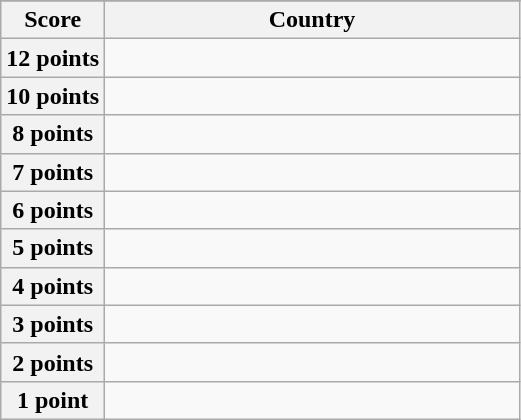<table class="wikitable">
<tr>
</tr>
<tr>
<th scope="col" width="20%">Score</th>
<th scope="col">Country</th>
</tr>
<tr>
<th scope="row">12 points</th>
<td></td>
</tr>
<tr>
<th scope="row">10 points</th>
<td></td>
</tr>
<tr>
<th scope="row">8 points</th>
<td></td>
</tr>
<tr>
<th scope="row">7 points</th>
<td></td>
</tr>
<tr>
<th scope="row">6 points</th>
<td></td>
</tr>
<tr>
<th scope="row">5 points</th>
<td></td>
</tr>
<tr>
<th scope="row">4 points</th>
<td></td>
</tr>
<tr>
<th scope="row">3 points</th>
<td></td>
</tr>
<tr>
<th scope="row">2 points</th>
<td></td>
</tr>
<tr>
<th scope="row">1 point</th>
<td></td>
</tr>
</table>
